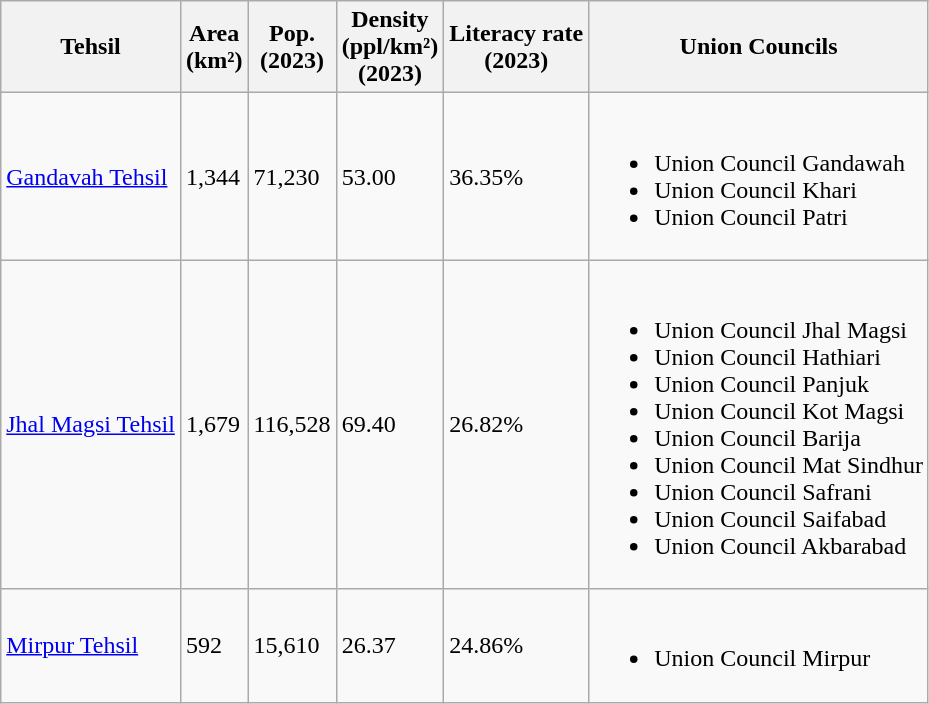<table class="wikitable sortable static-row-numbers static-row-header-hash">
<tr>
<th>Tehsil</th>
<th>Area<br>(km²)</th>
<th>Pop.<br>(2023)</th>
<th>Density<br>(ppl/km²)<br>(2023)</th>
<th>Literacy rate<br>(2023)</th>
<th>Union Councils</th>
</tr>
<tr>
<td><a href='#'>Gandavah Tehsil</a></td>
<td>1,344</td>
<td>71,230</td>
<td>53.00</td>
<td>36.35%</td>
<td><br><ul><li>Union Council Gandawah</li><li>Union Council Khari</li><li>Union Council Patri</li></ul></td>
</tr>
<tr>
<td><a href='#'>Jhal Magsi Tehsil</a></td>
<td>1,679</td>
<td>116,528</td>
<td>69.40</td>
<td>26.82%</td>
<td><br><ul><li>Union Council Jhal Magsi</li><li>Union Council Hathiari</li><li>Union Council Panjuk</li><li>Union Council Kot Magsi</li><li>Union Council Barija</li><li>Union Council Mat Sindhur</li><li>Union Council Safrani</li><li>Union Council Saifabad</li><li>Union Council Akbarabad</li></ul></td>
</tr>
<tr>
<td><a href='#'>Mirpur Tehsil</a></td>
<td>592</td>
<td>15,610</td>
<td>26.37</td>
<td>24.86%</td>
<td><br><ul><li>Union Council Mirpur</li></ul></td>
</tr>
</table>
